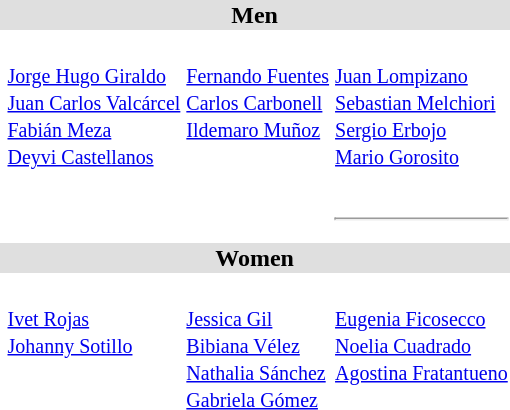<table>
<tr style="background:#dfdfdf;">
<td colspan="4" style="text-align:center;"><strong>Men</strong></td>
</tr>
<tr>
<th scope=row style="text-align:left"></th>
<td><br><small><a href='#'>Jorge Hugo Giraldo</a><br><a href='#'>Juan Carlos Valcárcel</a><br><a href='#'>Fabián Meza</a><br><a href='#'>Deyvi Castellanos</a></small></td>
<td><br><small><a href='#'>Fernando Fuentes</a><br><a href='#'>Carlos Carbonell</a><br><a href='#'>Ildemaro Muñoz</a><br><br></small></td>
<td><br><small><a href='#'>Juan Lompizano</a><br><a href='#'>Sebastian Melchiori</a><br><a href='#'>Sergio Erbojo</a><br><a href='#'>Mario Gorosito</a></small></td>
</tr>
<tr>
<th scope=row style="text-align:left"></th>
<td></td>
<td></td>
<td></td>
</tr>
<tr>
<th scope=row style="text-align:left"></th>
<td></td>
<td></td>
<td></td>
</tr>
<tr>
<th scope=row style="text-align:left"></th>
<td></td>
<td></td>
<td></td>
</tr>
<tr>
<th scope=row style="text-align:left"></th>
<td></td>
<td></td>
<td></td>
</tr>
<tr>
<th scope=row style="text-align:left"></th>
<td></td>
<td></td>
<td></td>
</tr>
<tr>
<th scope=row style="text-align:left"></th>
<td></td>
<td></td>
<td><hr></td>
</tr>
<tr>
<th scope=row style="text-align:left"></th>
<td></td>
<td></td>
<td></td>
</tr>
<tr style="background:#dfdfdf;">
<td colspan="4" style="text-align:center;"><strong>Women</strong></td>
</tr>
<tr>
<th scope=row style="text-align:left"></th>
<td><br><small><a href='#'>Ivet Rojas</a><br><a href='#'>Johanny Sotillo</a><br><br><br></small></td>
<td><br><small><a href='#'>Jessica Gil</a><br><a href='#'>Bibiana Vélez</a><br><a href='#'>Nathalia Sánchez</a><br><a href='#'>Gabriela Gómez</a></small></td>
<td><br><small><a href='#'>Eugenia Ficosecco</a><br><a href='#'>Noelia Cuadrado</a><br><a href='#'>Agostina Fratantueno</a><br><br></small></td>
</tr>
<tr>
<th scope=row style="text-align:left"></th>
<td></td>
<td></td>
<td></td>
</tr>
<tr>
<th scope=row style="text-align:left"></th>
<td></td>
<td></td>
<td></td>
</tr>
<tr>
<th scope=row style="text-align:left"></th>
<td></td>
<td></td>
<td></td>
</tr>
<tr>
<th scope=row style="text-align:left"></th>
<td></td>
<td></td>
<td></td>
</tr>
<tr>
<th scope=row style="text-align:left"></th>
<td></td>
<td></td>
<td></td>
</tr>
</table>
